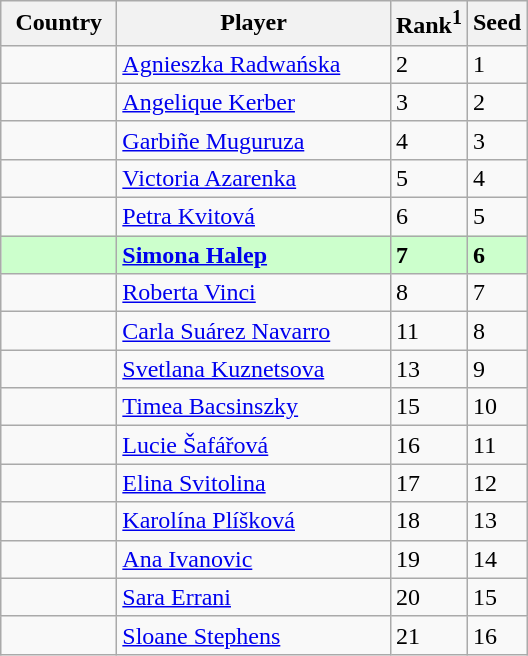<table class="wikitable" border="1">
<tr>
<th width="70">Country</th>
<th width="175">Player</th>
<th>Rank<sup>1</sup></th>
<th>Seed</th>
</tr>
<tr>
<td></td>
<td><a href='#'>Agnieszka Radwańska</a></td>
<td>2</td>
<td>1</td>
</tr>
<tr>
<td></td>
<td><a href='#'>Angelique Kerber</a></td>
<td>3</td>
<td>2</td>
</tr>
<tr>
<td></td>
<td><a href='#'>Garbiñe Muguruza</a></td>
<td>4</td>
<td>3</td>
</tr>
<tr>
<td></td>
<td><a href='#'>Victoria Azarenka</a></td>
<td>5</td>
<td>4</td>
</tr>
<tr>
<td></td>
<td><a href='#'>Petra Kvitová</a></td>
<td>6</td>
<td>5</td>
</tr>
<tr style="background:#cfc;">
<td><strong></strong></td>
<td><strong><a href='#'>Simona Halep</a></strong></td>
<td><strong>7</strong></td>
<td><strong>6</strong></td>
</tr>
<tr>
<td></td>
<td><a href='#'>Roberta Vinci</a></td>
<td>8</td>
<td>7</td>
</tr>
<tr>
<td></td>
<td><a href='#'>Carla Suárez Navarro</a></td>
<td>11</td>
<td>8</td>
</tr>
<tr>
<td></td>
<td><a href='#'>Svetlana Kuznetsova</a></td>
<td>13</td>
<td>9</td>
</tr>
<tr>
<td></td>
<td><a href='#'>Timea Bacsinszky</a></td>
<td>15</td>
<td>10</td>
</tr>
<tr>
<td></td>
<td><a href='#'>Lucie Šafářová</a></td>
<td>16</td>
<td>11</td>
</tr>
<tr>
<td></td>
<td><a href='#'>Elina Svitolina</a></td>
<td>17</td>
<td>12</td>
</tr>
<tr>
<td></td>
<td><a href='#'>Karolína Plíšková</a></td>
<td>18</td>
<td>13</td>
</tr>
<tr>
<td></td>
<td><a href='#'>Ana Ivanovic</a></td>
<td>19</td>
<td>14</td>
</tr>
<tr>
<td></td>
<td><a href='#'>Sara Errani</a></td>
<td>20</td>
<td>15</td>
</tr>
<tr>
<td></td>
<td><a href='#'>Sloane Stephens</a></td>
<td>21</td>
<td>16</td>
</tr>
</table>
